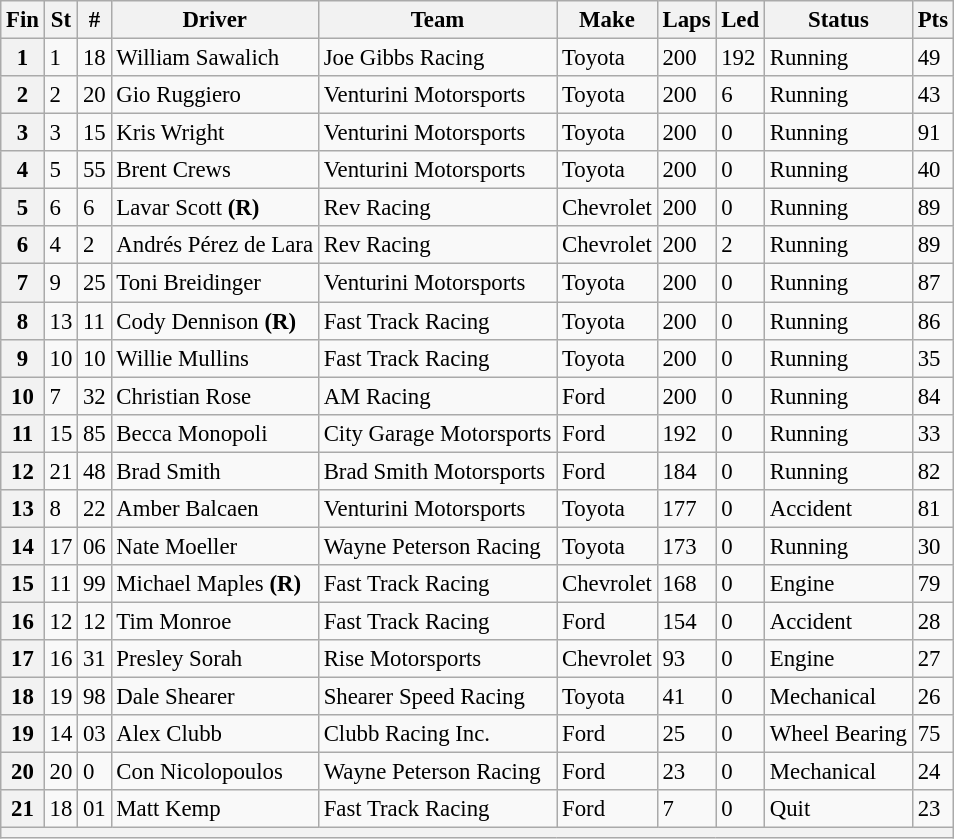<table class="wikitable" style="font-size:95%">
<tr>
<th>Fin</th>
<th>St</th>
<th>#</th>
<th>Driver</th>
<th>Team</th>
<th>Make</th>
<th>Laps</th>
<th>Led</th>
<th>Status</th>
<th>Pts</th>
</tr>
<tr>
<th>1</th>
<td>1</td>
<td>18</td>
<td>William Sawalich</td>
<td>Joe Gibbs Racing</td>
<td>Toyota</td>
<td>200</td>
<td>192</td>
<td>Running</td>
<td>49</td>
</tr>
<tr>
<th>2</th>
<td>2</td>
<td>20</td>
<td>Gio Ruggiero</td>
<td>Venturini Motorsports</td>
<td>Toyota</td>
<td>200</td>
<td>6</td>
<td>Running</td>
<td>43</td>
</tr>
<tr>
<th>3</th>
<td>3</td>
<td>15</td>
<td>Kris Wright</td>
<td>Venturini Motorsports</td>
<td>Toyota</td>
<td>200</td>
<td>0</td>
<td>Running</td>
<td>91</td>
</tr>
<tr>
<th>4</th>
<td>5</td>
<td>55</td>
<td>Brent Crews</td>
<td>Venturini Motorsports</td>
<td>Toyota</td>
<td>200</td>
<td>0</td>
<td>Running</td>
<td>40</td>
</tr>
<tr>
<th>5</th>
<td>6</td>
<td>6</td>
<td>Lavar Scott <strong>(R)</strong></td>
<td>Rev Racing</td>
<td>Chevrolet</td>
<td>200</td>
<td>0</td>
<td>Running</td>
<td>89</td>
</tr>
<tr>
<th>6</th>
<td>4</td>
<td>2</td>
<td>Andrés Pérez de Lara</td>
<td>Rev Racing</td>
<td>Chevrolet</td>
<td>200</td>
<td>2</td>
<td>Running</td>
<td>89</td>
</tr>
<tr>
<th>7</th>
<td>9</td>
<td>25</td>
<td>Toni Breidinger</td>
<td>Venturini Motorsports</td>
<td>Toyota</td>
<td>200</td>
<td>0</td>
<td>Running</td>
<td>87</td>
</tr>
<tr>
<th>8</th>
<td>13</td>
<td>11</td>
<td>Cody Dennison <strong>(R)</strong></td>
<td>Fast Track Racing</td>
<td>Toyota</td>
<td>200</td>
<td>0</td>
<td>Running</td>
<td>86</td>
</tr>
<tr>
<th>9</th>
<td>10</td>
<td>10</td>
<td>Willie Mullins</td>
<td>Fast Track Racing</td>
<td>Toyota</td>
<td>200</td>
<td>0</td>
<td>Running</td>
<td>35</td>
</tr>
<tr>
<th>10</th>
<td>7</td>
<td>32</td>
<td>Christian Rose</td>
<td>AM Racing</td>
<td>Ford</td>
<td>200</td>
<td>0</td>
<td>Running</td>
<td>84</td>
</tr>
<tr>
<th>11</th>
<td>15</td>
<td>85</td>
<td>Becca Monopoli</td>
<td>City Garage Motorsports</td>
<td>Ford</td>
<td>192</td>
<td>0</td>
<td>Running</td>
<td>33</td>
</tr>
<tr>
<th>12</th>
<td>21</td>
<td>48</td>
<td>Brad Smith</td>
<td>Brad Smith Motorsports</td>
<td>Ford</td>
<td>184</td>
<td>0</td>
<td>Running</td>
<td>82</td>
</tr>
<tr>
<th>13</th>
<td>8</td>
<td>22</td>
<td>Amber Balcaen</td>
<td>Venturini Motorsports</td>
<td>Toyota</td>
<td>177</td>
<td>0</td>
<td>Accident</td>
<td>81</td>
</tr>
<tr>
<th>14</th>
<td>17</td>
<td>06</td>
<td>Nate Moeller</td>
<td>Wayne Peterson Racing</td>
<td>Toyota</td>
<td>173</td>
<td>0</td>
<td>Running</td>
<td>30</td>
</tr>
<tr>
<th>15</th>
<td>11</td>
<td>99</td>
<td>Michael Maples <strong>(R)</strong></td>
<td>Fast Track Racing</td>
<td>Chevrolet</td>
<td>168</td>
<td>0</td>
<td>Engine</td>
<td>79</td>
</tr>
<tr>
<th>16</th>
<td>12</td>
<td>12</td>
<td>Tim Monroe</td>
<td>Fast Track Racing</td>
<td>Ford</td>
<td>154</td>
<td>0</td>
<td>Accident</td>
<td>28</td>
</tr>
<tr>
<th>17</th>
<td>16</td>
<td>31</td>
<td>Presley Sorah</td>
<td>Rise Motorsports</td>
<td>Chevrolet</td>
<td>93</td>
<td>0</td>
<td>Engine</td>
<td>27</td>
</tr>
<tr>
<th>18</th>
<td>19</td>
<td>98</td>
<td>Dale Shearer</td>
<td>Shearer Speed Racing</td>
<td>Toyota</td>
<td>41</td>
<td>0</td>
<td>Mechanical</td>
<td>26</td>
</tr>
<tr>
<th>19</th>
<td>14</td>
<td>03</td>
<td>Alex Clubb</td>
<td>Clubb Racing Inc.</td>
<td>Ford</td>
<td>25</td>
<td>0</td>
<td>Wheel Bearing</td>
<td>75</td>
</tr>
<tr>
<th>20</th>
<td>20</td>
<td>0</td>
<td>Con Nicolopoulos</td>
<td>Wayne Peterson Racing</td>
<td>Ford</td>
<td>23</td>
<td>0</td>
<td>Mechanical</td>
<td>24</td>
</tr>
<tr>
<th>21</th>
<td>18</td>
<td>01</td>
<td>Matt Kemp</td>
<td>Fast Track Racing</td>
<td>Ford</td>
<td>7</td>
<td>0</td>
<td>Quit</td>
<td>23</td>
</tr>
<tr>
<th colspan="10"></th>
</tr>
</table>
